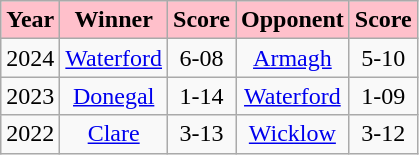<table class="wikitable" style="text-align:center;">
<tr>
<th style="background:pink;"><strong>Year</strong></th>
<th style="background:pink;"><strong>Winner</strong></th>
<th style="background:pink;"><strong>Score</strong></th>
<th style="background:pink;"><strong>Opponent</strong></th>
<th style="background:pink;"><strong>Score</strong></th>
</tr>
<tr>
<td>2024</td>
<td><a href='#'>Waterford</a></td>
<td>6-08</td>
<td><a href='#'>Armagh</a></td>
<td>5-10</td>
</tr>
<tr>
<td>2023</td>
<td><a href='#'>Donegal</a></td>
<td>1-14</td>
<td><a href='#'>Waterford</a></td>
<td>1-09</td>
</tr>
<tr>
<td>2022</td>
<td><a href='#'>Clare</a></td>
<td>3-13</td>
<td><a href='#'>Wicklow</a></td>
<td>3-12</td>
</tr>
</table>
